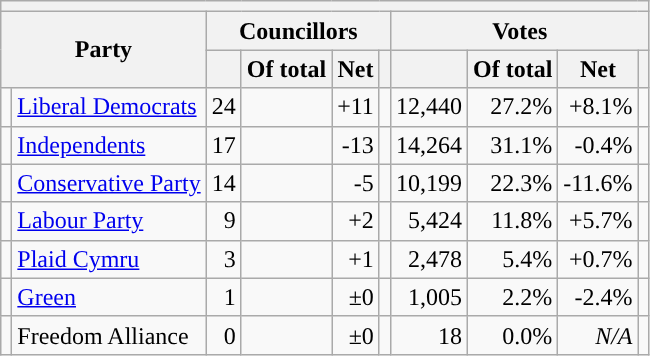<table class="wikitable sortable" style="text-align:center;">
<tr>
<th colspan="10"></th>
</tr>
<tr>
<th colspan="2" rowspan="2">Party</th>
<th colspan="4">Councillors</th>
<th colspan="4">Votes</th>
</tr>
<tr>
<th></th>
<th>Of total</th>
<th>Net</th>
<th class="unsortable"></th>
<th></th>
<th>Of total</th>
<th>Net</th>
<th class="unsortable"></th>
</tr>
<tr>
<td style="background:"></td>
<td style="text-align:left;"><a href='#'>Liberal Democrats</a></td>
<td style="text-align:right;">24</td>
<td style="text-align:right;"></td>
<td style="text-align:right;">+11</td>
<td data-sort-value=""></td>
<td style="text-align:right;">12,440</td>
<td style="text-align:right;">27.2%</td>
<td style="text-align:right;">+8.1%</td>
<td></td>
</tr>
<tr>
<td style="background:"></td>
<td style="text-align:left;"><a href='#'>Independents</a></td>
<td style="text-align:right;">17</td>
<td style="text-align:right;"></td>
<td style="text-align:right;">-13</td>
<td data-sort-value=""></td>
<td style="text-align:right;">14,264</td>
<td style="text-align:right;">31.1%</td>
<td style="text-align:right;">-0.4%</td>
<td></td>
</tr>
<tr>
<td style="background:"></td>
<td style="text-align:left;"><a href='#'>Conservative Party</a></td>
<td style="text-align:right;">14</td>
<td style="text-align:right;"></td>
<td style="text-align:right;">-5</td>
<td data-sort-value=""></td>
<td style="text-align:right;">10,199</td>
<td style="text-align:right;">22.3%</td>
<td style="text-align:right;">-11.6%</td>
<td></td>
</tr>
<tr>
<td style="background:"></td>
<td style="text-align:left;"><a href='#'>Labour Party</a></td>
<td style="text-align:right;">9</td>
<td style="text-align:right;"></td>
<td style="text-align:right;">+2</td>
<td data-sort-value=""></td>
<td style="text-align:right;">5,424</td>
<td style="text-align:right;">11.8%</td>
<td style="text-align:right;">+5.7%</td>
<td></td>
</tr>
<tr>
<td style="background:"></td>
<td style="text-align:left;"><a href='#'>Plaid Cymru</a></td>
<td style="text-align:right;">3</td>
<td style="text-align:right;"></td>
<td style="text-align:right;">+1</td>
<td data-sort-value=""></td>
<td style="text-align:right;">2,478</td>
<td style="text-align:right;">5.4%</td>
<td style="text-align:right;">+0.7%</td>
<td></td>
</tr>
<tr>
<td style="background:"></td>
<td style="text-align:left;"><a href='#'>Green</a></td>
<td style="text-align:right;">1</td>
<td style="text-align:right;"></td>
<td style="text-align:right;">±0</td>
<td data-sort-value=""></td>
<td style="text-align:right;">1,005</td>
<td style="text-align:right;">2.2%</td>
<td style="text-align:right;">-2.4%</td>
<td></td>
</tr>
<tr>
<td style="background:"></td>
<td style="text-align:left;">Freedom Alliance</td>
<td style="text-align:right;">0</td>
<td style="text-align:right;"></td>
<td style="text-align:right;">±0</td>
<td data-sort-value=""></td>
<td style="text-align:right;">18</td>
<td style="text-align:right;">0.0%</td>
<td style="text-align:right;"><em>N/A</em></td>
<td></td>
</tr>
</table>
